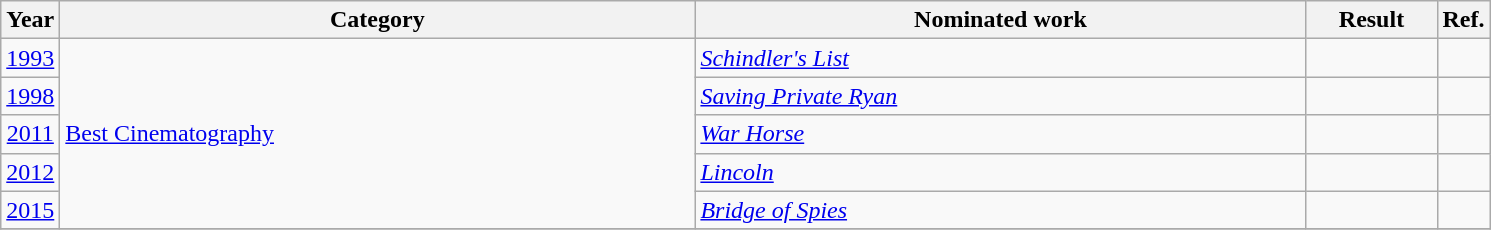<table class=wikitable>
<tr>
<th>Year</th>
<th scope="col" style="width:26em;">Category</th>
<th scope="col" style="width:25em;">Nominated work</th>
<th scope="col" style="width:5em;">Result</th>
<th>Ref.</th>
</tr>
<tr>
<td style="text-align:center;"><a href='#'>1993</a></td>
<td rowspan=5><a href='#'>Best Cinematography</a></td>
<td><em><a href='#'>Schindler's List</a></em></td>
<td></td>
<td style="text-align:center;"></td>
</tr>
<tr>
<td style="text-align:center;"><a href='#'>1998</a></td>
<td><em><a href='#'>Saving Private Ryan</a></em></td>
<td></td>
<td style="text-align:center;"></td>
</tr>
<tr>
<td style="text-align:center;"><a href='#'>2011</a></td>
<td><a href='#'><em>War Horse</em></a></td>
<td></td>
<td style="text-align:center;"></td>
</tr>
<tr>
<td style="text-align:center;"><a href='#'>2012</a></td>
<td><a href='#'><em>Lincoln</em></a></td>
<td></td>
<td style="text-align:center;"></td>
</tr>
<tr>
<td style="text-align:center;"><a href='#'>2015</a></td>
<td><a href='#'><em>Bridge of Spies</em></a></td>
<td></td>
<td style="text-align:center;"></td>
</tr>
<tr>
</tr>
</table>
